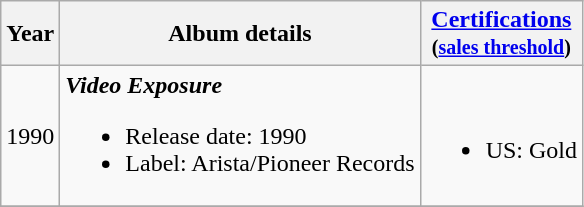<table class="wikitable" style="text-align:center;">
<tr>
<th>Year</th>
<th>Album details</th>
<th><a href='#'>Certifications</a><br><small>(<a href='#'>sales threshold</a>)</small></th>
</tr>
<tr>
<td>1990</td>
<td align="left"><strong><em>Video Exposure</em></strong><br><ul><li>Release date: 1990</li><li>Label: Arista/Pioneer Records</li></ul></td>
<td align="left"><br><ul><li>US: Gold</li></ul></td>
</tr>
<tr>
</tr>
</table>
